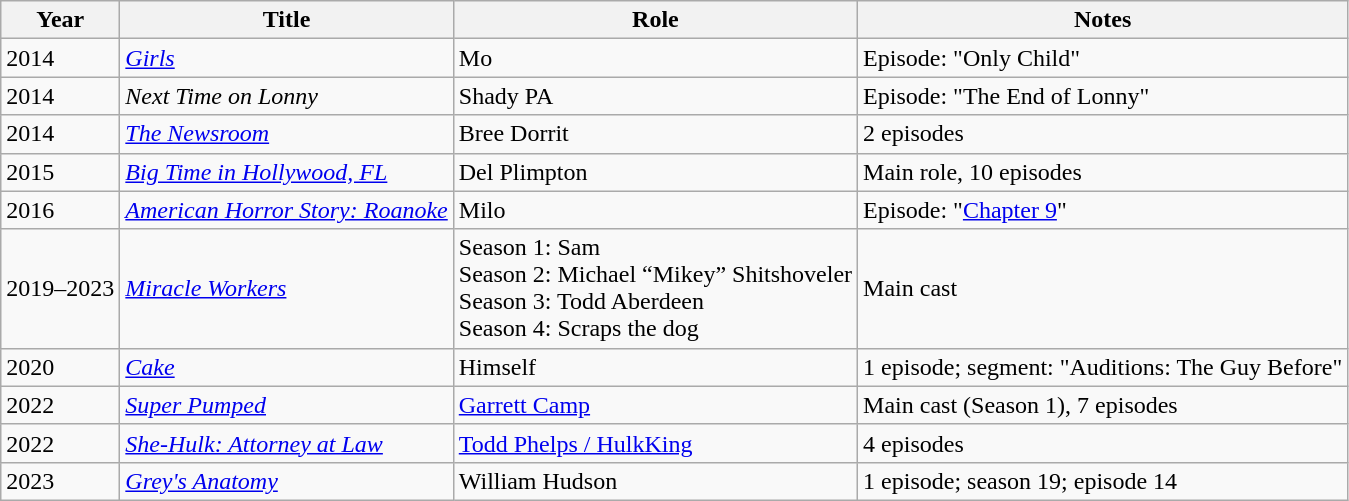<table class="wikitable sortable">
<tr>
<th>Year</th>
<th>Title</th>
<th>Role</th>
<th class="unsortable">Notes</th>
</tr>
<tr>
<td>2014</td>
<td><em><a href='#'>Girls</a></em></td>
<td>Mo</td>
<td>Episode: "Only Child"</td>
</tr>
<tr>
<td>2014</td>
<td><em>Next Time on Lonny</em></td>
<td>Shady PA</td>
<td>Episode: "The End of Lonny"</td>
</tr>
<tr>
<td>2014</td>
<td><em><a href='#'>The Newsroom</a></em></td>
<td>Bree Dorrit</td>
<td>2 episodes</td>
</tr>
<tr>
<td>2015</td>
<td><em><a href='#'>Big Time in Hollywood, FL</a></em></td>
<td>Del Plimpton</td>
<td>Main role, 10 episodes</td>
</tr>
<tr>
<td>2016</td>
<td><em><a href='#'>American Horror Story: Roanoke</a></em></td>
<td>Milo</td>
<td>Episode: "<a href='#'>Chapter 9</a>"</td>
</tr>
<tr>
<td>2019–2023</td>
<td><em><a href='#'>Miracle Workers</a></em></td>
<td>Season 1: Sam<br>Season 2: Michael “Mikey” Shitshoveler<br>Season 3: Todd Aberdeen<br>Season 4: Scraps the dog</td>
<td>Main cast</td>
</tr>
<tr>
<td>2020</td>
<td><em><a href='#'>Cake</a></em></td>
<td>Himself</td>
<td>1 episode; segment: "Auditions: The Guy Before"</td>
</tr>
<tr>
<td>2022</td>
<td><em><a href='#'>Super Pumped</a></em></td>
<td><a href='#'>Garrett Camp</a></td>
<td>Main cast (Season 1), 7 episodes</td>
</tr>
<tr>
<td>2022</td>
<td><em><a href='#'>She-Hulk: Attorney at Law</a></em></td>
<td><a href='#'>Todd Phelps / HulkKing</a></td>
<td>4 episodes</td>
</tr>
<tr>
<td>2023</td>
<td><em><a href='#'>Grey's Anatomy</a></em></td>
<td>William Hudson</td>
<td>1 episode; season 19; episode 14</td>
</tr>
</table>
